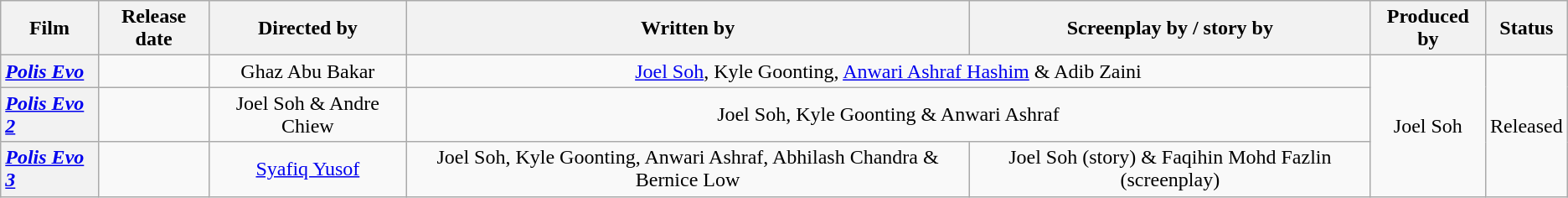<table class="wikitable plainrowheaders" style="text-align:center">
<tr>
<th>Film</th>
<th>Release date</th>
<th>Directed by</th>
<th>Written by</th>
<th>Screenplay by / story by</th>
<th>Produced by</th>
<th>Status</th>
</tr>
<tr>
<th scope="row" style="text-align:left"><em><a href='#'>Polis Evo</a></em></th>
<td></td>
<td>Ghaz Abu Bakar</td>
<td colspan="2"><a href='#'>Joel Soh</a>, Kyle Goonting, <a href='#'>Anwari Ashraf Hashim</a> & Adib Zaini</td>
<td rowspan="3">Joel Soh</td>
<td rowspan="3">Released</td>
</tr>
<tr>
<th scope="row" style="text-align:left"><em><a href='#'>Polis Evo 2</a></em></th>
<td></td>
<td>Joel Soh & Andre Chiew</td>
<td colspan="2">Joel Soh, Kyle Goonting & Anwari Ashraf</td>
</tr>
<tr>
<th scope="row" style="text-align:left"><em><a href='#'>Polis Evo 3</a></em></th>
<td></td>
<td><a href='#'>Syafiq Yusof</a></td>
<td>Joel Soh, Kyle Goonting, Anwari Ashraf, Abhilash Chandra & Bernice Low</td>
<td>Joel Soh (story) & Faqihin Mohd Fazlin (screenplay)</td>
</tr>
</table>
